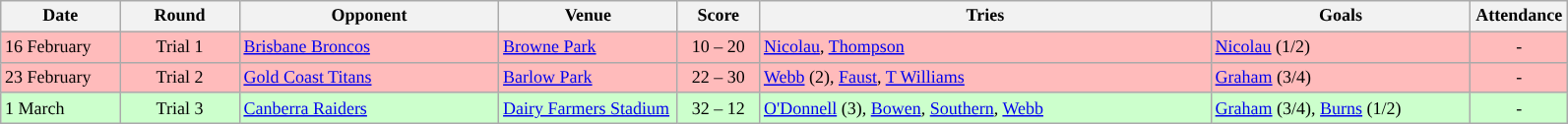<table class="wikitable" style="font-size:75%;">
<tr>
<th style="width:75px;">Date</th>
<th style="width:75px;">Round</th>
<th style="width:170px;">Opponent</th>
<th style="width:115px;">Venue</th>
<th style="width:50px;">Score</th>
<th style="width:300px;">Tries</th>
<th style="width:170px;">Goals</th>
<th style="width:60px;">Attendance</th>
</tr>
<tr style="background:#FFBBBB">
<td>16 February</td>
<td style="text-align:center;">Trial 1</td>
<td> <a href='#'>Brisbane Broncos</a></td>
<td><a href='#'>Browne Park</a></td>
<td style="text-align:center;">10 – 20</td>
<td><a href='#'>Nicolau</a>, <a href='#'>Thompson</a></td>
<td><a href='#'>Nicolau</a> (1/2)</td>
<td style="text-align:center;">-</td>
</tr>
<tr style="background:#FFBBBB">
<td>23 February</td>
<td style="text-align:center;">Trial 2</td>
<td> <a href='#'>Gold Coast Titans</a></td>
<td><a href='#'>Barlow Park</a></td>
<td style="text-align:center;">22 – 30</td>
<td><a href='#'>Webb</a> (2), <a href='#'>Faust</a>, <a href='#'>T Williams</a></td>
<td><a href='#'>Graham</a> (3/4)</td>
<td style="text-align:center;">-</td>
</tr>
<tr style="background:#CCFFCC">
<td>1 March</td>
<td style="text-align:center;">Trial 3</td>
<td> <a href='#'>Canberra Raiders</a></td>
<td><a href='#'>Dairy Farmers Stadium</a></td>
<td style="text-align:center;">32 – 12</td>
<td><a href='#'>O'Donnell</a> (3), <a href='#'>Bowen</a>, <a href='#'>Southern</a>, <a href='#'>Webb</a></td>
<td><a href='#'>Graham</a> (3/4), <a href='#'>Burns</a> (1/2)</td>
<td style="text-align:center;">-</td>
</tr>
</table>
